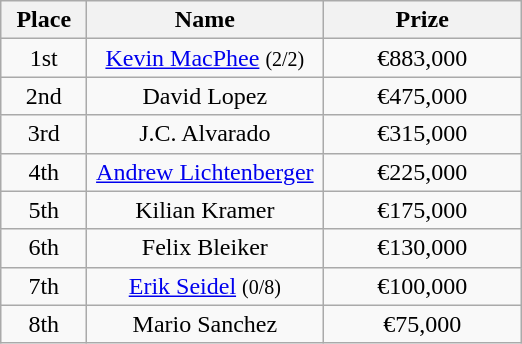<table class="wikitable">
<tr>
<th width="50">Place</th>
<th width="150">Name</th>
<th width="125">Prize</th>
</tr>
<tr>
<td align = "center">1st</td>
<td align = "center"><a href='#'>Kevin MacPhee</a> <small>(2/2)</small></td>
<td align = "center">€883,000</td>
</tr>
<tr>
<td align = "center">2nd</td>
<td align = "center">David Lopez</td>
<td align = "center">€475,000</td>
</tr>
<tr>
<td align = "center">3rd</td>
<td align = "center">J.C. Alvarado</td>
<td align = "center">€315,000</td>
</tr>
<tr>
<td align = "center">4th</td>
<td align = "center"><a href='#'>Andrew Lichtenberger</a></td>
<td align = "center">€225,000</td>
</tr>
<tr>
<td align = "center">5th</td>
<td align = "center">Kilian Kramer</td>
<td align = "center">€175,000</td>
</tr>
<tr>
<td align = "center">6th</td>
<td align = "center">Felix Bleiker</td>
<td align = "center">€130,000</td>
</tr>
<tr>
<td align = "center">7th</td>
<td align = "center"><a href='#'>Erik Seidel</a> <small>(0/8)</small></td>
<td align = "center">€100,000</td>
</tr>
<tr>
<td align = "center">8th</td>
<td align = "center">Mario Sanchez</td>
<td align = "center">€75,000</td>
</tr>
</table>
